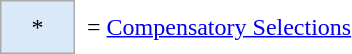<table border=0 cellspacing="0" cellpadding="8">
<tr>
<td style="background:#d9e9f9; border:1px solid #aaa; width:2em; text-align:center;">*</td>
<td>= <a href='#'>Compensatory Selections</a></td>
<td></td>
</tr>
</table>
